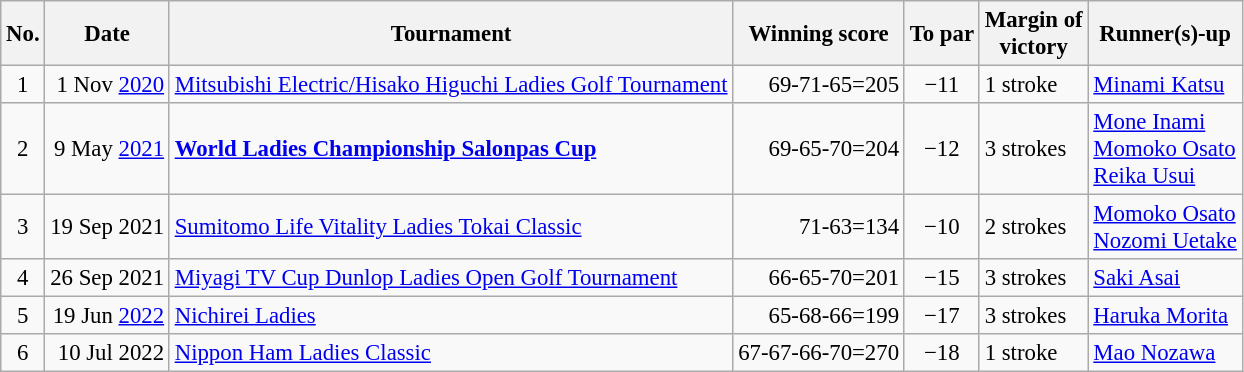<table class="wikitable" style="font-size:95%;">
<tr>
<th>No.</th>
<th>Date</th>
<th>Tournament</th>
<th>Winning score</th>
<th>To par</th>
<th>Margin of<br>victory</th>
<th>Runner(s)-up</th>
</tr>
<tr>
<td align=center>1</td>
<td align=right>1 Nov <a href='#'>2020</a></td>
<td><a href='#'>Mitsubishi Electric/Hisako Higuchi Ladies Golf Tournament</a></td>
<td align=right>69-71-65=205</td>
<td align=center>−11</td>
<td>1 stroke</td>
<td> <a href='#'>Minami Katsu</a></td>
</tr>
<tr>
<td align=center>2</td>
<td align=right>9 May <a href='#'>2021</a></td>
<td><strong><a href='#'>World Ladies Championship Salonpas Cup</a></strong></td>
<td align=right>69-65-70=204</td>
<td align=center>−12</td>
<td>3 strokes</td>
<td> <a href='#'>Mone Inami</a><br> <a href='#'>Momoko Osato</a><br> <a href='#'>Reika Usui</a></td>
</tr>
<tr>
<td align=center>3</td>
<td align=right>19 Sep 2021</td>
<td><a href='#'>Sumitomo Life Vitality Ladies Tokai Classic</a></td>
<td align=right>71-63=134</td>
<td align=center>−10</td>
<td>2 strokes</td>
<td> <a href='#'>Momoko Osato</a><br> <a href='#'>Nozomi Uetake</a></td>
</tr>
<tr>
<td align=center>4</td>
<td align=right>26 Sep 2021</td>
<td><a href='#'>Miyagi TV Cup Dunlop Ladies Open Golf Tournament</a></td>
<td align=right>66-65-70=201</td>
<td align=center>−15</td>
<td>3 strokes</td>
<td> <a href='#'>Saki Asai</a></td>
</tr>
<tr>
<td align=center>5</td>
<td align=right>19 Jun <a href='#'>2022</a></td>
<td><a href='#'>Nichirei Ladies</a></td>
<td align=right>65-68-66=199</td>
<td align=center>−17</td>
<td>3 strokes</td>
<td> <a href='#'>Haruka Morita</a></td>
</tr>
<tr>
<td align=center>6</td>
<td align=right>10 Jul 2022</td>
<td><a href='#'>Nippon Ham Ladies Classic</a></td>
<td align=right>67-67-66-70=270</td>
<td align=center>−18</td>
<td>1 stroke</td>
<td> <a href='#'>Mao Nozawa</a></td>
</tr>
</table>
